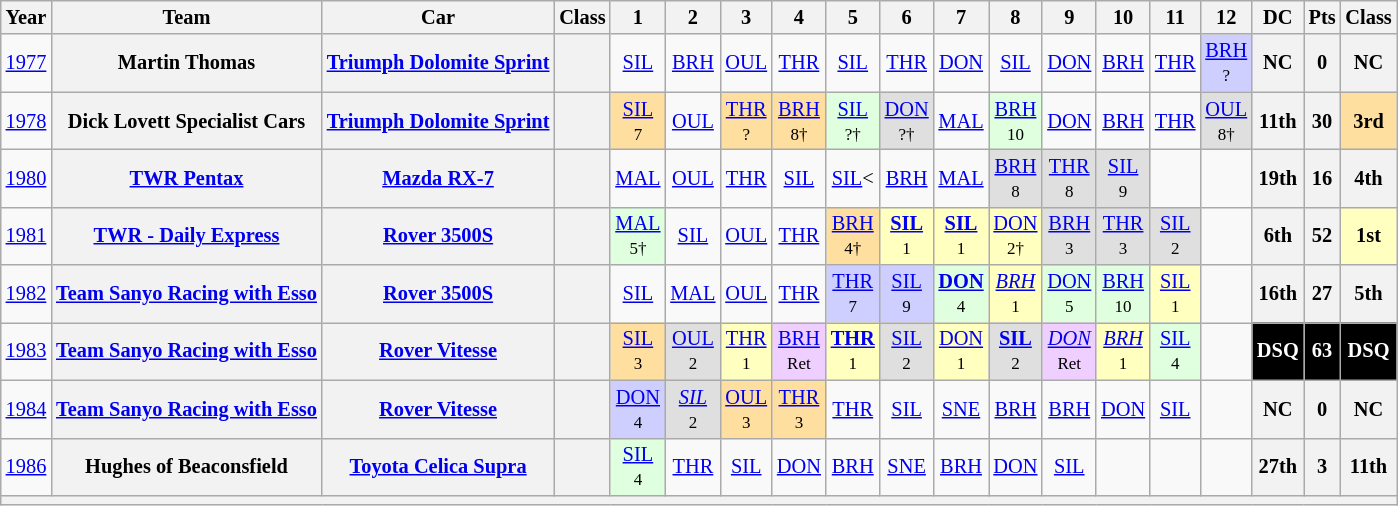<table class="wikitable" style="text-align:center; font-size:85%">
<tr>
<th>Year</th>
<th>Team</th>
<th>Car</th>
<th>Class</th>
<th>1</th>
<th>2</th>
<th>3</th>
<th>4</th>
<th>5</th>
<th>6</th>
<th>7</th>
<th>8</th>
<th>9</th>
<th>10</th>
<th>11</th>
<th>12</th>
<th>DC</th>
<th>Pts</th>
<th>Class</th>
</tr>
<tr>
<td><a href='#'>1977</a></td>
<th>Martin Thomas</th>
<th><a href='#'>Triumph Dolomite Sprint</a></th>
<th><span></span></th>
<td><a href='#'>SIL</a></td>
<td><a href='#'>BRH</a></td>
<td><a href='#'>OUL</a></td>
<td><a href='#'>THR</a></td>
<td><a href='#'>SIL</a></td>
<td><a href='#'>THR</a></td>
<td><a href='#'>DON</a></td>
<td><a href='#'>SIL</a></td>
<td><a href='#'>DON</a></td>
<td><a href='#'>BRH</a></td>
<td><a href='#'>THR</a></td>
<td style="background:#CFCFFF;"><a href='#'>BRH</a><br><small>?</small></td>
<th>NC</th>
<th>0</th>
<th>NC</th>
</tr>
<tr>
<td><a href='#'>1978</a></td>
<th>Dick Lovett Specialist Cars</th>
<th><a href='#'>Triumph Dolomite Sprint</a></th>
<th><span></span></th>
<td style="background:#FFDF9F;"><a href='#'>SIL</a><br><small>7</small></td>
<td><a href='#'>OUL</a></td>
<td style="background:#FFDF9F;"><a href='#'>THR</a><br><small>?</small></td>
<td style="background:#FFDF9F;"><a href='#'>BRH</a><br><small>8†</small></td>
<td style="background:#DFFFDF;"><a href='#'>SIL</a><br><small>?†</small></td>
<td style="background:#DFDFDF;"><a href='#'>DON</a><br><small>?†</small></td>
<td><a href='#'>MAL</a></td>
<td style="background:#DFFFDF;"><a href='#'>BRH</a><br><small>10</small></td>
<td><a href='#'>DON</a></td>
<td><a href='#'>BRH</a></td>
<td><a href='#'>THR</a></td>
<td style="background:#DFDFDF;"><a href='#'>OUL</a><br><small>8†</small></td>
<th>11th</th>
<th>30</th>
<td style="background:#FFDF9F;"><strong>3rd</strong></td>
</tr>
<tr>
<td><a href='#'>1980</a></td>
<th><a href='#'>TWR Pentax</a></th>
<th><a href='#'>Mazda RX-7</a></th>
<th><span></span></th>
<td><a href='#'>MAL</a></td>
<td><a href='#'>OUL</a></td>
<td><a href='#'>THR</a></td>
<td><a href='#'>SIL</a></td>
<td><a href='#'>SIL</a><</td>
<td><a href='#'>BRH</a></td>
<td><a href='#'>MAL</a></td>
<td style="background:#DFDFDF;"><a href='#'>BRH</a><br><small>8</small></td>
<td style="background:#DFDFDF;"><a href='#'>THR</a><br><small>8</small></td>
<td style="background:#DFDFDF;"><a href='#'>SIL</a><br><small>9</small></td>
<td></td>
<td></td>
<th>19th</th>
<th>16</th>
<th>4th</th>
</tr>
<tr>
<td><a href='#'>1981</a></td>
<th><a href='#'>TWR - Daily Express</a></th>
<th><a href='#'>Rover 3500S</a></th>
<th><span></span></th>
<td style="background:#DFFFDF;"><a href='#'>MAL</a><br><small>5†</small></td>
<td><a href='#'>SIL</a></td>
<td><a href='#'>OUL</a></td>
<td><a href='#'>THR</a></td>
<td style="background:#FFDF9F;"><a href='#'>BRH</a><br><small>4†</small></td>
<td style="background:#FFFFBF;"><strong><a href='#'>SIL</a></strong><br><small>1</small></td>
<td style="background:#FFFFBF;"><strong><a href='#'>SIL</a></strong><br><small>1</small></td>
<td style="background:#FFFFBF;"><a href='#'>DON</a><br><small>2†</small></td>
<td style="background:#DFDFDF;"><a href='#'>BRH</a><br><small>3</small></td>
<td style="background:#DFDFDF;"><a href='#'>THR</a><br><small>3</small></td>
<td style="background:#DFDFDF;"><a href='#'>SIL</a><br><small>2</small></td>
<td></td>
<th>6th</th>
<th>52</th>
<td style="background:#FFFFBF;"><strong>1st</strong></td>
</tr>
<tr>
<td><a href='#'>1982</a></td>
<th><a href='#'>Team Sanyo Racing with Esso</a></th>
<th><a href='#'>Rover 3500S</a></th>
<th><span></span></th>
<td><a href='#'>SIL</a></td>
<td><a href='#'>MAL</a></td>
<td><a href='#'>OUL</a></td>
<td><a href='#'>THR</a></td>
<td style="background:#CFCFFF;"><a href='#'>THR</a><br><small>7</small></td>
<td style="background:#CFCFFF;"><a href='#'>SIL</a><br><small>9</small></td>
<td style="background:#DFFFDF;"><strong><a href='#'>DON</a></strong><br><small>4</small></td>
<td style="background:#FFFFBF;"><em><a href='#'>BRH</a></em><br><small>1</small></td>
<td style="background:#DFFFDF;"><a href='#'>DON</a><br><small>5</small></td>
<td style="background:#DFFFDF;"><a href='#'>BRH</a><br><small>10</small></td>
<td style="background:#FFFFBF;"><a href='#'>SIL</a><br><small>1</small></td>
<td></td>
<th>16th</th>
<th>27</th>
<th>5th</th>
</tr>
<tr>
<td><a href='#'>1983</a></td>
<th><a href='#'>Team Sanyo Racing with Esso</a></th>
<th><a href='#'>Rover Vitesse</a></th>
<th><span></span></th>
<td style="background:#FFDF9F;"><a href='#'>SIL</a><br><small>3</small></td>
<td style="background:#DFDFDF;"><a href='#'>OUL</a><br><small>2</small></td>
<td style="background:#FFFFBF;"><a href='#'>THR</a><br><small>1</small></td>
<td style="background:#EFCFFF;"><a href='#'>BRH</a><br><small>Ret</small></td>
<td style="background:#FFFFBF;"><strong><a href='#'>THR</a></strong><br><small>1</small></td>
<td style="background:#DFDFDF;"><a href='#'>SIL</a><br><small>2</small></td>
<td style="background:#FFFFBF;"><a href='#'>DON</a><br><small>1</small></td>
<td style="background:#DFDFDF;"><strong><a href='#'>SIL</a></strong><br><small>2</small></td>
<td style="background:#EFCFFF;"><em><a href='#'>DON</a></em><br><small>Ret</small></td>
<td style="background:#FFFFBF;"><em><a href='#'>BRH</a></em><br><small>1</small></td>
<td style="background:#DFFFDF;"><a href='#'>SIL</a><br><small>4</small></td>
<td></td>
<td style="background:#000000; color:white"><strong>DSQ</strong></td>
<td style="background:#000000; color:white"><strong>63</strong></td>
<td style="background:#000000; color:white"><strong>DSQ</strong></td>
</tr>
<tr>
<td><a href='#'>1984</a></td>
<th><a href='#'>Team Sanyo Racing with Esso</a></th>
<th><a href='#'>Rover Vitesse</a></th>
<th><span></span></th>
<td style="background:#CFCFFF;"><a href='#'>DON</a><br><small>4</small></td>
<td style="background:#DFDFDF;"><em><a href='#'>SIL</a></em><br><small>2</small></td>
<td style="background:#FFDF9F;"><a href='#'>OUL</a><br><small>3</small></td>
<td style="background:#FFDF9F;"><a href='#'>THR</a><br><small>3</small></td>
<td><a href='#'>THR</a></td>
<td><a href='#'>SIL</a></td>
<td><a href='#'>SNE</a></td>
<td><a href='#'>BRH</a></td>
<td><a href='#'>BRH</a></td>
<td><a href='#'>DON</a></td>
<td><a href='#'>SIL</a></td>
<td></td>
<th>NC</th>
<th>0</th>
<th>NC</th>
</tr>
<tr>
<td><a href='#'>1986</a></td>
<th>Hughes of Beaconsfield</th>
<th><a href='#'>Toyota Celica Supra</a></th>
<th><span></span></th>
<td style="background:#DFFFDF;"><a href='#'>SIL</a><br><small>4</small></td>
<td><a href='#'>THR</a></td>
<td><a href='#'>SIL</a></td>
<td><a href='#'>DON</a></td>
<td><a href='#'>BRH</a></td>
<td><a href='#'>SNE</a></td>
<td><a href='#'>BRH</a></td>
<td><a href='#'>DON</a></td>
<td><a href='#'>SIL</a></td>
<td></td>
<td></td>
<td></td>
<th>27th</th>
<th>3</th>
<th>11th</th>
</tr>
<tr>
<th colspan="19"></th>
</tr>
</table>
